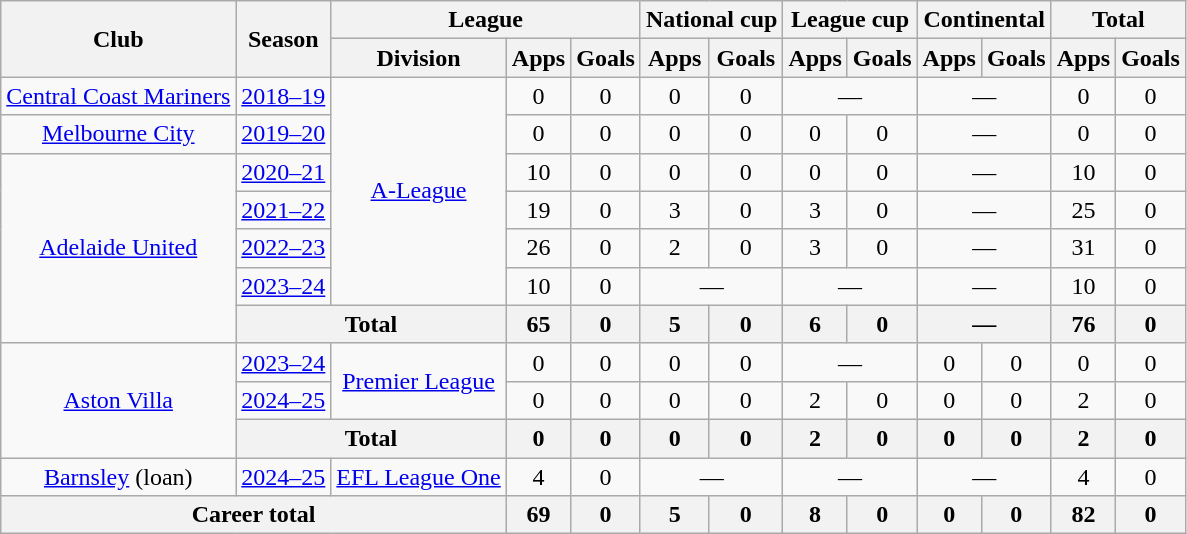<table class="wikitable" style="text-align:center">
<tr>
<th rowspan="2">Club</th>
<th rowspan="2">Season</th>
<th colspan="3">League</th>
<th colspan="2">National cup</th>
<th colspan="2">League cup</th>
<th colspan="2">Continental</th>
<th colspan="2">Total</th>
</tr>
<tr>
<th>Division</th>
<th>Apps</th>
<th>Goals</th>
<th>Apps</th>
<th>Goals</th>
<th>Apps</th>
<th>Goals</th>
<th>Apps</th>
<th>Goals</th>
<th>Apps</th>
<th>Goals</th>
</tr>
<tr>
<td><a href='#'>Central Coast Mariners</a></td>
<td><a href='#'>2018–19</a></td>
<td rowspan="6"><a href='#'>A-League</a></td>
<td>0</td>
<td>0</td>
<td>0</td>
<td>0</td>
<td colspan="2">—</td>
<td colspan="2">—</td>
<td>0</td>
<td>0</td>
</tr>
<tr>
<td><a href='#'>Melbourne City</a></td>
<td><a href='#'>2019–20</a></td>
<td>0</td>
<td>0</td>
<td>0</td>
<td>0</td>
<td>0</td>
<td>0</td>
<td colspan="2">—</td>
<td>0</td>
<td>0</td>
</tr>
<tr>
<td rowspan="5"><a href='#'>Adelaide United</a></td>
<td><a href='#'>2020–21</a></td>
<td>10</td>
<td>0</td>
<td>0</td>
<td>0</td>
<td>0</td>
<td>0</td>
<td colspan="2">—</td>
<td>10</td>
<td>0</td>
</tr>
<tr>
<td><a href='#'>2021–22</a></td>
<td>19</td>
<td>0</td>
<td>3</td>
<td>0</td>
<td>3</td>
<td>0</td>
<td colspan="2">—</td>
<td>25</td>
<td>0</td>
</tr>
<tr>
<td><a href='#'>2022–23</a></td>
<td>26</td>
<td>0</td>
<td>2</td>
<td>0</td>
<td>3</td>
<td>0</td>
<td colspan="2">—</td>
<td>31</td>
<td>0</td>
</tr>
<tr>
<td><a href='#'>2023–24</a></td>
<td>10</td>
<td>0</td>
<td colspan="2">—</td>
<td colspan="2">—</td>
<td colspan="2">—</td>
<td>10</td>
<td>0</td>
</tr>
<tr>
<th colspan="2">Total</th>
<th>65</th>
<th>0</th>
<th>5</th>
<th>0</th>
<th>6</th>
<th>0</th>
<th colspan="2">—</th>
<th>76</th>
<th>0</th>
</tr>
<tr>
<td rowspan="3"><a href='#'>Aston Villa</a></td>
<td><a href='#'>2023–24</a></td>
<td rowspan="2"><a href='#'>Premier League</a></td>
<td>0</td>
<td>0</td>
<td>0</td>
<td>0</td>
<td colspan="2">—</td>
<td>0</td>
<td>0</td>
<td>0</td>
<td>0</td>
</tr>
<tr>
<td><a href='#'>2024–25</a></td>
<td>0</td>
<td>0</td>
<td>0</td>
<td>0</td>
<td>2</td>
<td>0</td>
<td>0</td>
<td>0</td>
<td>2</td>
<td>0</td>
</tr>
<tr>
<th colspan="2">Total</th>
<th>0</th>
<th>0</th>
<th>0</th>
<th>0</th>
<th>2</th>
<th>0</th>
<th>0</th>
<th>0</th>
<th>2</th>
<th>0</th>
</tr>
<tr>
<td><a href='#'>Barnsley</a> (loan)</td>
<td><a href='#'>2024–25</a></td>
<td><a href='#'>EFL League One</a></td>
<td>4</td>
<td>0</td>
<td colspan="2">—</td>
<td colspan="2">—</td>
<td colspan="2">—</td>
<td>4</td>
<td>0</td>
</tr>
<tr>
<th colspan="3">Career total</th>
<th>69</th>
<th>0</th>
<th>5</th>
<th>0</th>
<th>8</th>
<th>0</th>
<th>0</th>
<th>0</th>
<th>82</th>
<th>0</th>
</tr>
</table>
